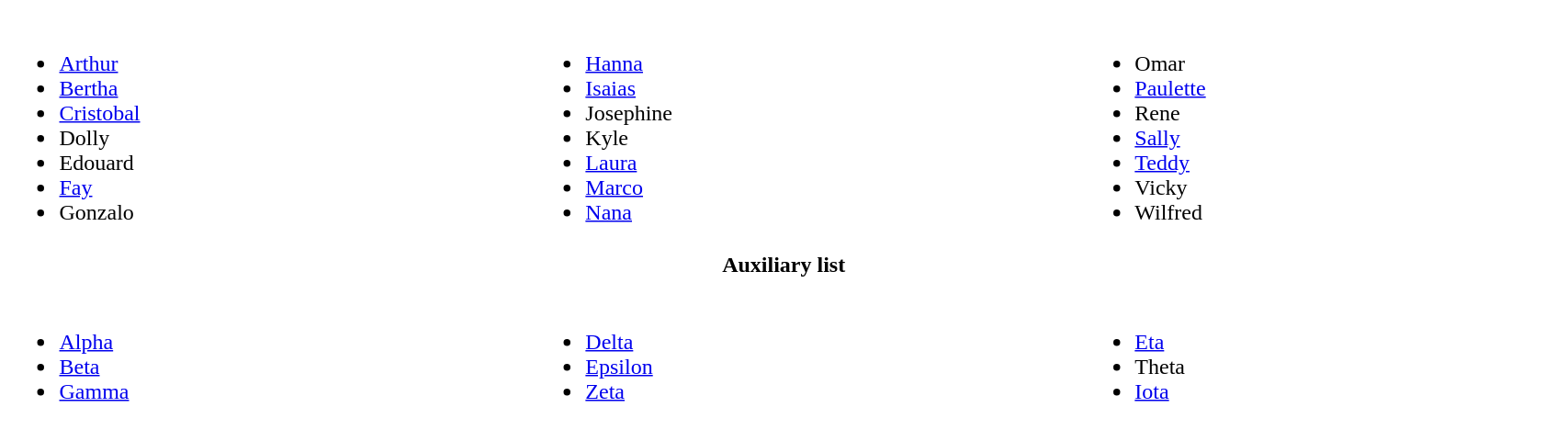<table class:"wikitable" bgcolor=" white" style="width:90%">
<tr>
<td><br><ul><li><a href='#'>Arthur</a></li><li><a href='#'>Bertha</a></li><li><a href='#'>Cristobal</a></li><li>Dolly</li><li>Edouard</li><li><a href='#'>Fay</a></li><li>Gonzalo</li></ul></td>
<td><br><ul><li><a href='#'>Hanna</a></li><li><a href='#'>Isaias</a></li><li>Josephine</li><li>Kyle</li><li><a href='#'>Laura</a></li><li><a href='#'>Marco</a></li><li><a href='#'>Nana</a></li></ul></td>
<td><br><ul><li>Omar</li><li><a href='#'>Paulette</a></li><li>Rene</li><li><a href='#'>Sally</a></li><li><a href='#'>Teddy</a></li><li>Vicky</li><li>Wilfred</li></ul></td>
</tr>
<tr>
<td colspan="3" style="text-align:center"><strong>Auxiliary list</strong></td>
</tr>
<tr>
<td><br><ul><li><a href='#'>Alpha</a></li><li><a href='#'>Beta</a></li><li><a href='#'>Gamma</a></li></ul></td>
<td><br><ul><li><a href='#'>Delta</a></li><li><a href='#'>Epsilon</a></li><li><a href='#'>Zeta</a></li></ul></td>
<td><br><ul><li><a href='#'>Eta</a></li><li>Theta</li><li><a href='#'>Iota</a></li></ul></td>
</tr>
</table>
